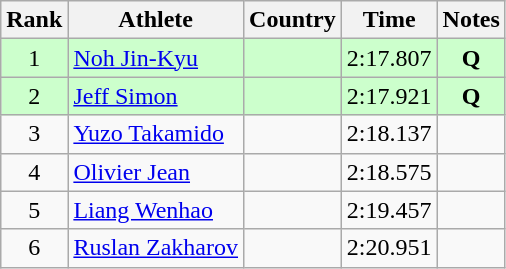<table class="wikitable sortable" style="text-align:center">
<tr>
<th>Rank</th>
<th>Athlete</th>
<th>Country</th>
<th>Time</th>
<th>Notes</th>
</tr>
<tr bgcolor="#ccffcc">
<td>1</td>
<td align=left><a href='#'>Noh Jin-Kyu</a></td>
<td align=left></td>
<td>2:17.807</td>
<td><strong>Q</strong></td>
</tr>
<tr bgcolor="#ccffcc">
<td>2</td>
<td align=left><a href='#'>Jeff Simon</a></td>
<td align=left></td>
<td>2:17.921</td>
<td><strong>Q</strong></td>
</tr>
<tr>
<td>3</td>
<td align=left><a href='#'>Yuzo Takamido</a></td>
<td align=left></td>
<td>2:18.137</td>
<td></td>
</tr>
<tr>
<td>4</td>
<td align=left><a href='#'>Olivier Jean</a></td>
<td align=left></td>
<td>2:18.575</td>
<td></td>
</tr>
<tr>
<td>5</td>
<td align=left><a href='#'>Liang Wenhao</a></td>
<td align=left></td>
<td>2:19.457</td>
<td></td>
</tr>
<tr>
<td>6</td>
<td align=left><a href='#'>Ruslan Zakharov</a></td>
<td align=left></td>
<td>2:20.951</td>
<td></td>
</tr>
</table>
